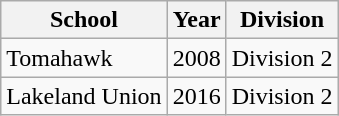<table class="wikitable">
<tr>
<th>School</th>
<th>Year</th>
<th>Division</th>
</tr>
<tr>
<td>Tomahawk</td>
<td>2008</td>
<td>Division 2</td>
</tr>
<tr>
<td>Lakeland Union</td>
<td>2016</td>
<td>Division 2</td>
</tr>
</table>
